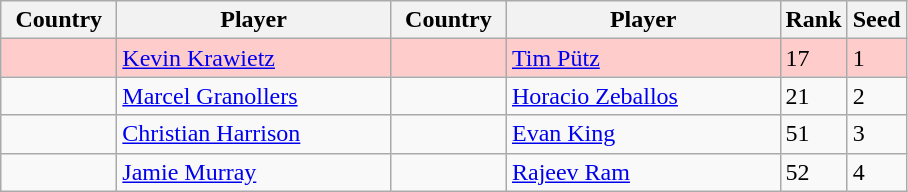<table class="wikitable">
<tr>
<th width="70">Country</th>
<th width="175">Player</th>
<th width="70">Country</th>
<th width="175">Player</th>
<th>Rank</th>
<th>Seed</th>
</tr>
<tr bgcolor=#fcc>
<td></td>
<td><a href='#'>Kevin Krawietz</a></td>
<td></td>
<td><a href='#'>Tim Pütz</a></td>
<td>17</td>
<td>1</td>
</tr>
<tr>
<td></td>
<td><a href='#'>Marcel Granollers</a></td>
<td></td>
<td><a href='#'>Horacio Zeballos</a></td>
<td>21</td>
<td>2</td>
</tr>
<tr>
<td></td>
<td><a href='#'>Christian Harrison</a></td>
<td></td>
<td><a href='#'>Evan King</a></td>
<td>51</td>
<td>3</td>
</tr>
<tr>
<td></td>
<td><a href='#'>Jamie Murray</a></td>
<td></td>
<td><a href='#'>Rajeev Ram</a></td>
<td>52</td>
<td>4</td>
</tr>
</table>
